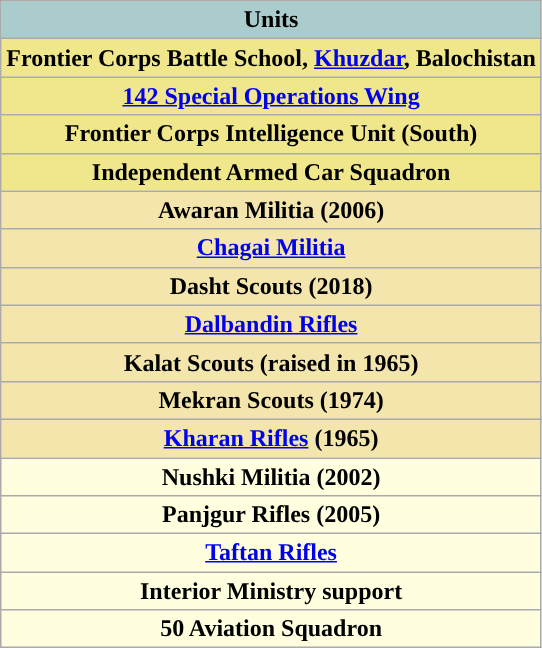<table class="wikitable sortable">
<tr>
<th style="color:black; background:#acc;">Units</th>
</tr>
<tr>
<th style="background:#F0E68C;">Frontier Corps Battle School, <a href='#'>Khuzdar</a>, Balochistan</th>
</tr>
<tr>
<th style="background:#F0E68C;"><a href='#'>142 Special Operations Wing</a></th>
</tr>
<tr>
<th style="background:#F0E68C;">Frontier Corps Intelligence Unit (South)</th>
</tr>
<tr>
<th style="background:#F0E68C;">Independent Armed Car Squadron</th>
</tr>
<tr>
<th style="background:#F3E5AB;">Awaran Militia (2006)</th>
</tr>
<tr>
<th style="background:#F3E5AB;"><a href='#'>Chagai Militia</a></th>
</tr>
<tr>
<th style="background:#F3E5AB;">Dasht Scouts (2018)</th>
</tr>
<tr>
<th style="background:#F3E5AB;"><a href='#'>Dalbandin Rifles</a></th>
</tr>
<tr>
<th style="background:#F3E5AB;">Kalat Scouts (raised in 1965)</th>
</tr>
<tr>
<th style="background:#F3E5AB;">Mekran Scouts (1974)</th>
</tr>
<tr>
<th style="background:#F3E5AB;"><a href='#'>Kharan Rifles</a> (1965)</th>
</tr>
<tr>
<th style="background:#FFFFE0;">Nushki Militia (2002)</th>
</tr>
<tr>
<th style="background:#FFFFE0;">Panjgur Rifles (2005)</th>
</tr>
<tr>
<th style="background:#FFFFE0;"><a href='#'>Taftan Rifles</a></th>
</tr>
<tr>
<th style="background:#FFFFE0;">Interior Ministry support</th>
</tr>
<tr>
<th style="background:#FFFFE0;">50 Aviation Squadron</th>
</tr>
</table>
